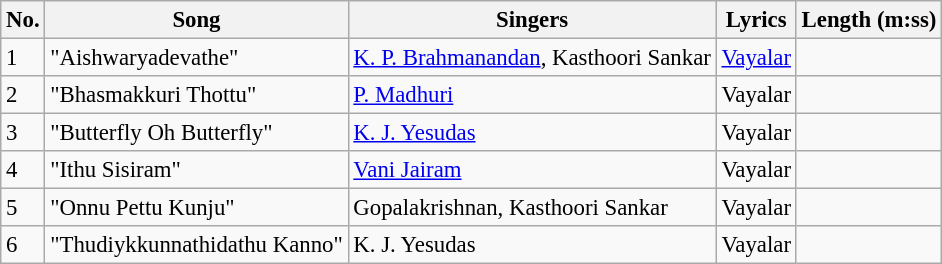<table class="wikitable" style="font-size:95%;">
<tr>
<th>No.</th>
<th>Song</th>
<th>Singers</th>
<th>Lyrics</th>
<th>Length (m:ss)</th>
</tr>
<tr>
<td>1</td>
<td>"Aishwaryadevathe"</td>
<td><a href='#'>K. P. Brahmanandan</a>, Kasthoori Sankar</td>
<td><a href='#'>Vayalar</a></td>
<td></td>
</tr>
<tr>
<td>2</td>
<td>"Bhasmakkuri Thottu"</td>
<td><a href='#'>P. Madhuri</a></td>
<td>Vayalar</td>
<td></td>
</tr>
<tr>
<td>3</td>
<td>"Butterfly Oh Butterfly"</td>
<td><a href='#'>K. J. Yesudas</a></td>
<td>Vayalar</td>
<td></td>
</tr>
<tr>
<td>4</td>
<td>"Ithu Sisiram"</td>
<td><a href='#'>Vani Jairam</a></td>
<td>Vayalar</td>
<td></td>
</tr>
<tr>
<td>5</td>
<td>"Onnu Pettu Kunju"</td>
<td>Gopalakrishnan, Kasthoori Sankar</td>
<td>Vayalar</td>
<td></td>
</tr>
<tr>
<td>6</td>
<td>"Thudiykkunnathidathu Kanno"</td>
<td>K. J. Yesudas</td>
<td>Vayalar</td>
<td></td>
</tr>
</table>
